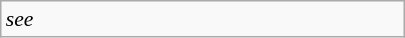<table class="wikitable floatright" style="font-size: 0.9em; width: 270px;">
<tr>
<td><em>see </em></td>
</tr>
</table>
